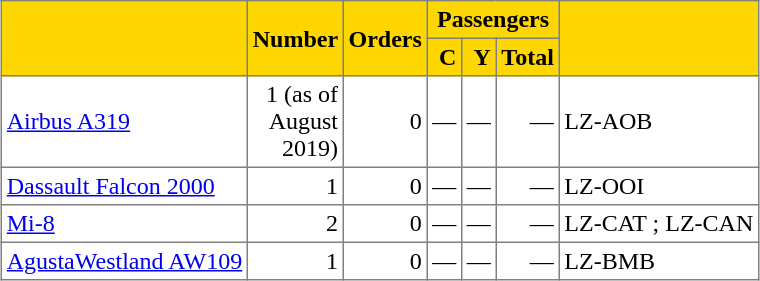<table class="toccolours" border="1" cellpadding="3" style="border-collapse:collapse;text-align:right;margin:1em auto;">
<tr bgcolor=#FFD700>
<th rowspan="2" style="text-align:left;"></th>
<th rowspan="2" style="width:35px;">Number</th>
<th rowspan="2" style="width:25px;">Orders</th>
<th colspan="3" style="text-align:center;">Passengers</th>
<th rowspan="2" style="text-align:left;"></th>
</tr>
<tr bgcolor=#FFD700>
<th><abbr>C</abbr></th>
<th><abbr>Y</abbr></th>
<th>Total</th>
</tr>
<tr>
<td style="text-align:left;"><a href='#'>Airbus A319</a></td>
<td>1 (as of August 2019)</td>
<td>0</td>
<td>—</td>
<td>—</td>
<td>—</td>
<td style="text-align:left;">LZ-AOB</td>
</tr>
<tr>
<td style="text-align:left;"><a href='#'>Dassault Falcon 2000</a></td>
<td>1</td>
<td>0</td>
<td>—</td>
<td>—</td>
<td>—</td>
<td style="text-align:left;">LZ-OOI</td>
</tr>
<tr>
<td style="text-align:left;"><a href='#'>Mi-8</a></td>
<td>2</td>
<td>0</td>
<td>—</td>
<td>—</td>
<td>—</td>
<td style="text-align:left;">LZ-CAT ; LZ-CAN</td>
</tr>
<tr>
<td style="text-align:left;"><a href='#'>AgustaWestland AW109</a></td>
<td>1</td>
<td>0</td>
<td>—</td>
<td>—</td>
<td>—</td>
<td style="text-align:left;">LZ-BMB</td>
</tr>
</table>
